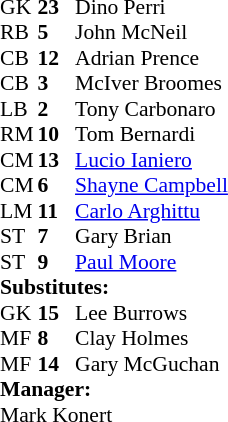<table cellspacing="0" cellpadding="0" style="font-size:90%; margin:auto;">
<tr>
<th width=25></th>
<th width=25></th>
</tr>
<tr>
<td>GK</td>
<td><strong>23</strong></td>
<td> Dino Perri</td>
<td></td>
<td></td>
</tr>
<tr>
<td>RB</td>
<td><strong>5</strong></td>
<td>John McNeil</td>
<td></td>
<td></td>
</tr>
<tr>
<td>CB</td>
<td><strong>12</strong></td>
<td>Adrian Prence</td>
<td></td>
<td></td>
</tr>
<tr>
<td>CB</td>
<td><strong>3</strong></td>
<td>McIver Broomes</td>
<td></td>
<td></td>
</tr>
<tr>
<td>LB</td>
<td><strong>2</strong></td>
<td>Tony Carbonaro</td>
<td></td>
<td></td>
</tr>
<tr>
<td>RM</td>
<td><strong>10</strong></td>
<td>Tom Bernardi</td>
<td></td>
<td></td>
</tr>
<tr>
<td>CM</td>
<td><strong>13</strong></td>
<td> <a href='#'>Lucio Ianiero</a></td>
</tr>
<tr>
<td>CM</td>
<td><strong>6</strong></td>
<td> <a href='#'>Shayne Campbell</a></td>
</tr>
<tr>
<td>LM</td>
<td><strong>11</strong></td>
<td> <a href='#'>Carlo Arghittu</a></td>
<td></td>
<td></td>
</tr>
<tr>
<td>ST</td>
<td><strong>7</strong></td>
<td>Gary Brian</td>
<td></td>
<td></td>
</tr>
<tr>
<td>ST</td>
<td><strong>9</strong></td>
<td> <a href='#'>Paul Moore</a></td>
<td></td>
<td></td>
</tr>
<tr>
<td colspan=3><strong>Substitutes:</strong></td>
</tr>
<tr>
<td>GK</td>
<td><strong>15</strong></td>
<td>Lee Burrows</td>
<td></td>
<td></td>
</tr>
<tr>
<td>MF</td>
<td><strong>8</strong></td>
<td>Clay Holmes</td>
<td></td>
<td></td>
</tr>
<tr>
<td>MF</td>
<td><strong>14</strong></td>
<td>Gary McGuchan</td>
<td></td>
<td></td>
</tr>
<tr>
<td colspan=3><strong>Manager:</strong></td>
</tr>
<tr>
<td colspan=4>Mark Konert</td>
</tr>
</table>
